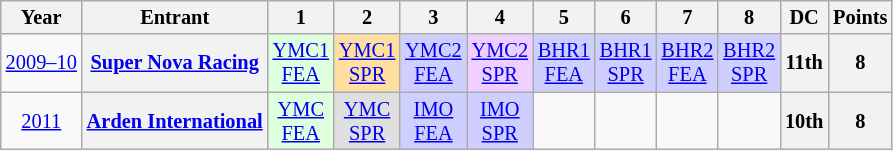<table class="wikitable" style="text-align:center; font-size:85%">
<tr>
<th>Year</th>
<th>Entrant</th>
<th>1</th>
<th>2</th>
<th>3</th>
<th>4</th>
<th>5</th>
<th>6</th>
<th>7</th>
<th>8</th>
<th>DC</th>
<th>Points</th>
</tr>
<tr>
<td nowrap><a href='#'>2009–10</a></td>
<th nowrap><a href='#'>Super Nova Racing</a></th>
<td style="background:#DFFFDF;"><a href='#'>YMC1<br>FEA</a><br></td>
<td style="background:#FFDF9F;"><a href='#'>YMC1<br>SPR</a><br></td>
<td style="background:#CFCFFF;"><a href='#'>YMC2<br>FEA</a><br></td>
<td style="background:#EFCFFF;"><a href='#'>YMC2<br>SPR</a><br></td>
<td style="background:#CFCFFF;"><a href='#'>BHR1<br>FEA</a><br></td>
<td style="background:#CFCFFF;"><a href='#'>BHR1<br>SPR</a><br></td>
<td style="background:#CFCFFF;"><a href='#'>BHR2<br>FEA</a><br></td>
<td style="background:#CFCFFF;"><a href='#'>BHR2<br>SPR</a><br></td>
<th>11th</th>
<th>8</th>
</tr>
<tr>
<td><a href='#'>2011</a></td>
<th nowrap><a href='#'>Arden International</a></th>
<td style="background:#DFFFDF;"><a href='#'>YMC<br>FEA</a><br></td>
<td style="background:#DFDFDF;"><a href='#'>YMC<br>SPR</a><br></td>
<td style="background:#CFCFFF;"><a href='#'>IMO<br>FEA</a><br></td>
<td style="background:#CFCFFF;"><a href='#'>IMO<br>SPR</a><br></td>
<td></td>
<td></td>
<td></td>
<td></td>
<th>10th</th>
<th>8</th>
</tr>
</table>
